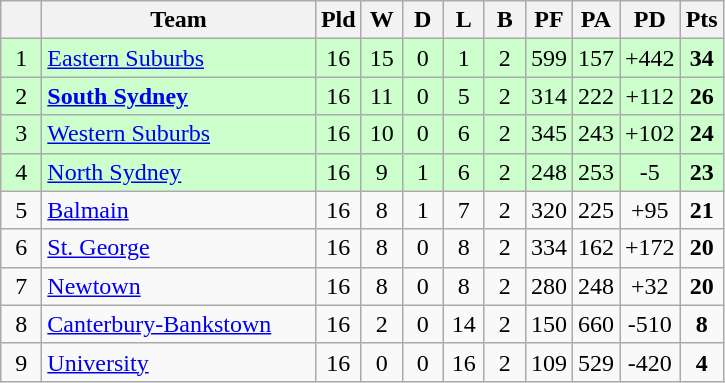<table class="wikitable" style="text-align:center;">
<tr>
<th style="width:20px;"></th>
<th width="175">Team</th>
<th style="width:20px;">Pld</th>
<th style="width:20px;">W</th>
<th style="width:20px;">D</th>
<th style="width:20px;">L</th>
<th style="width:20px;">B</th>
<th style="width:20px;">PF</th>
<th style="width:20px;">PA</th>
<th style="width:20px;">PD</th>
<th style="width:20px;">Pts</th>
</tr>
<tr style="background:#cfc;">
<td>1</td>
<td style="text-align:left;"> <a href='#'>Eastern Suburbs</a></td>
<td>16</td>
<td>15</td>
<td>0</td>
<td>1</td>
<td>2</td>
<td>599</td>
<td>157</td>
<td>+442</td>
<td><strong>34</strong></td>
</tr>
<tr style="background:#cfc;">
<td>2</td>
<td style="text-align:left;"><strong> <a href='#'>South Sydney</a></strong></td>
<td>16</td>
<td>11</td>
<td>0</td>
<td>5</td>
<td>2</td>
<td>314</td>
<td>222</td>
<td>+112</td>
<td><strong>26</strong></td>
</tr>
<tr style="background:#cfc;">
<td>3</td>
<td style="text-align:left;"> <a href='#'>Western Suburbs</a></td>
<td>16</td>
<td>10</td>
<td>0</td>
<td>6</td>
<td>2</td>
<td>345</td>
<td>243</td>
<td>+102</td>
<td><strong>24</strong></td>
</tr>
<tr style="background:#cfc;">
<td>4</td>
<td style="text-align:left;"> <a href='#'>North Sydney</a></td>
<td>16</td>
<td>9</td>
<td>1</td>
<td>6</td>
<td>2</td>
<td>248</td>
<td>253</td>
<td>-5</td>
<td><strong>23</strong></td>
</tr>
<tr>
<td>5</td>
<td style="text-align:left;"> <a href='#'>Balmain</a></td>
<td>16</td>
<td>8</td>
<td>1</td>
<td>7</td>
<td>2</td>
<td>320</td>
<td>225</td>
<td>+95</td>
<td><strong>21</strong></td>
</tr>
<tr>
<td>6</td>
<td style="text-align:left;"> <a href='#'>St. George</a></td>
<td>16</td>
<td>8</td>
<td>0</td>
<td>8</td>
<td>2</td>
<td>334</td>
<td>162</td>
<td>+172</td>
<td><strong>20</strong></td>
</tr>
<tr>
<td>7</td>
<td style="text-align:left;"> <a href='#'>Newtown</a></td>
<td>16</td>
<td>8</td>
<td>0</td>
<td>8</td>
<td>2</td>
<td>280</td>
<td>248</td>
<td>+32</td>
<td><strong>20</strong></td>
</tr>
<tr>
<td>8</td>
<td style="text-align:left;"> <a href='#'>Canterbury-Bankstown</a></td>
<td>16</td>
<td>2</td>
<td>0</td>
<td>14</td>
<td>2</td>
<td>150</td>
<td>660</td>
<td>-510</td>
<td><strong>8</strong></td>
</tr>
<tr>
<td>9</td>
<td style="text-align:left;"> <a href='#'>University</a></td>
<td>16</td>
<td>0</td>
<td>0</td>
<td>16</td>
<td>2</td>
<td>109</td>
<td>529</td>
<td>-420</td>
<td><strong>4</strong></td>
</tr>
</table>
